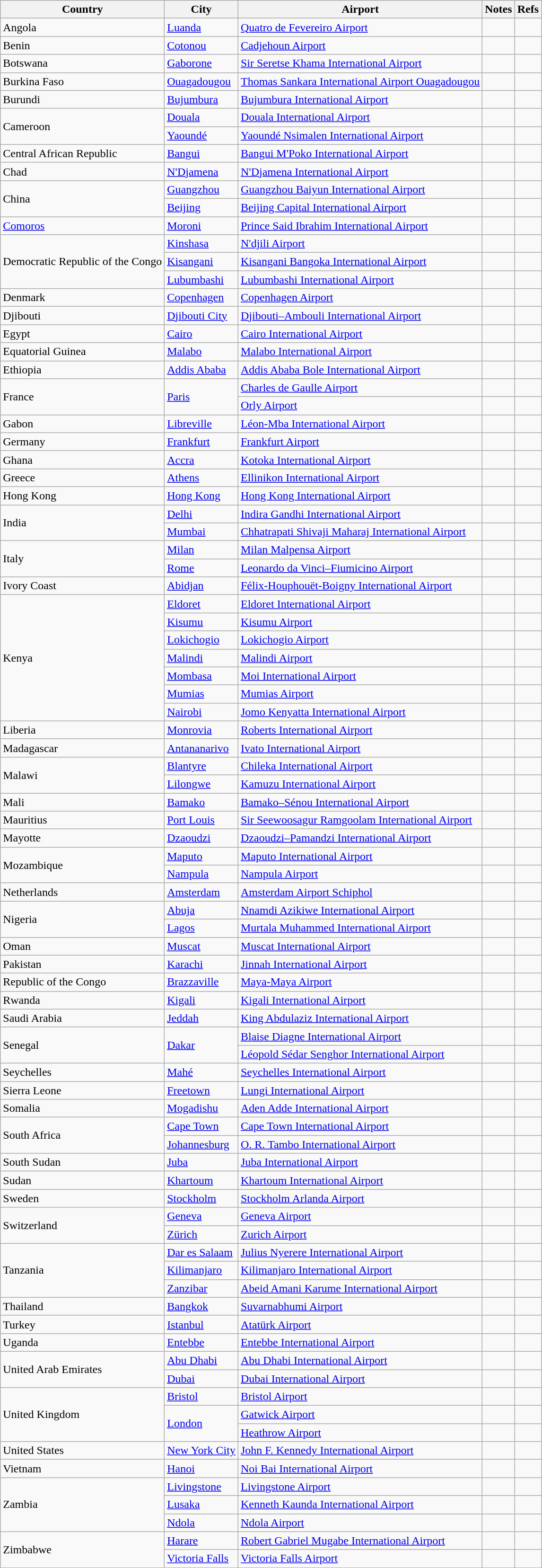<table class="wikitable sortable">
<tr>
<th>Country</th>
<th>City</th>
<th>Airport</th>
<th>Notes</th>
<th class="unsortable">Refs</th>
</tr>
<tr>
<td>Angola</td>
<td><a href='#'>Luanda</a></td>
<td><a href='#'>Quatro de Fevereiro Airport</a></td>
<td align=center></td>
<td align=center></td>
</tr>
<tr>
<td>Benin</td>
<td><a href='#'>Cotonou</a></td>
<td><a href='#'>Cadjehoun Airport</a></td>
<td></td>
<td align=center></td>
</tr>
<tr>
<td>Botswana</td>
<td><a href='#'>Gaborone</a></td>
<td><a href='#'>Sir Seretse Khama International Airport</a></td>
<td></td>
<td align=center></td>
</tr>
<tr>
<td>Burkina Faso</td>
<td><a href='#'>Ouagadougou</a></td>
<td><a href='#'>Thomas Sankara International Airport Ouagadougou</a></td>
<td align=center></td>
<td align=center></td>
</tr>
<tr>
<td>Burundi</td>
<td><a href='#'>Bujumbura</a></td>
<td><a href='#'>Bujumbura International Airport</a></td>
<td align=center></td>
<td align=center></td>
</tr>
<tr>
<td rowspan="2">Cameroon</td>
<td><a href='#'>Douala</a></td>
<td><a href='#'>Douala International Airport</a></td>
<td></td>
<td align=center></td>
</tr>
<tr>
<td><a href='#'>Yaoundé</a></td>
<td><a href='#'>Yaoundé Nsimalen International Airport</a></td>
<td align=center></td>
<td align=center></td>
</tr>
<tr>
<td>Central African Republic</td>
<td><a href='#'>Bangui</a></td>
<td><a href='#'>Bangui M'Poko International Airport</a></td>
<td></td>
<td align=center></td>
</tr>
<tr>
<td>Chad</td>
<td><a href='#'>N'Djamena</a></td>
<td><a href='#'>N'Djamena International Airport</a></td>
<td></td>
<td align=center></td>
</tr>
<tr>
<td rowspan="2">China</td>
<td><a href='#'>Guangzhou</a></td>
<td><a href='#'>Guangzhou Baiyun International Airport</a></td>
<td align=center></td>
<td align=center></td>
</tr>
<tr>
<td><a href='#'>Beijing</a></td>
<td><a href='#'>Beijing Capital International Airport</a></td>
<td></td>
<td align=center></td>
</tr>
<tr>
<td><a href='#'>Comoros</a></td>
<td><a href='#'>Moroni</a></td>
<td><a href='#'>Prince Said Ibrahim International Airport</a></td>
<td align=center></td>
<td align=center></td>
</tr>
<tr>
<td rowspan="3">Democratic Republic of the Congo</td>
<td><a href='#'>Kinshasa</a></td>
<td><a href='#'>N'djili Airport</a></td>
<td align=center></td>
<td align=center></td>
</tr>
<tr>
<td><a href='#'>Kisangani</a></td>
<td><a href='#'>Kisangani Bangoka International Airport</a></td>
<td align=center></td>
<td align=center></td>
</tr>
<tr>
<td><a href='#'>Lubumbashi</a></td>
<td><a href='#'>Lubumbashi International Airport</a></td>
<td align=center></td>
<td align=center></td>
</tr>
<tr>
<td>Denmark</td>
<td><a href='#'>Copenhagen</a></td>
<td><a href='#'>Copenhagen Airport</a></td>
<td></td>
<td align=center></td>
</tr>
<tr>
<td>Djibouti</td>
<td><a href='#'>Djibouti City</a></td>
<td><a href='#'>Djibouti–Ambouli International Airport</a></td>
<td align=center></td>
<td align=center></td>
</tr>
<tr>
<td>Egypt</td>
<td><a href='#'>Cairo</a></td>
<td><a href='#'>Cairo International Airport</a></td>
<td align=center></td>
<td align=center></td>
</tr>
<tr>
<td>Equatorial Guinea</td>
<td><a href='#'>Malabo</a></td>
<td><a href='#'>Malabo International Airport</a></td>
<td align=center></td>
<td align=center></td>
</tr>
<tr>
<td>Ethiopia</td>
<td><a href='#'>Addis Ababa</a></td>
<td><a href='#'>Addis Ababa Bole International Airport</a></td>
<td align=center></td>
<td align=center></td>
</tr>
<tr>
<td rowspan="2">France</td>
<td rowspan="2"><a href='#'>Paris</a></td>
<td><a href='#'>Charles de Gaulle Airport</a></td>
<td align=center></td>
<td align=center></td>
</tr>
<tr>
<td><a href='#'>Orly Airport</a></td>
<td></td>
<td align=center></td>
</tr>
<tr>
<td>Gabon</td>
<td><a href='#'>Libreville</a></td>
<td><a href='#'>Léon-Mba International Airport</a></td>
<td></td>
<td align=center></td>
</tr>
<tr>
<td>Germany</td>
<td><a href='#'>Frankfurt</a></td>
<td><a href='#'>Frankfurt Airport</a></td>
<td></td>
<td align=center></td>
</tr>
<tr>
<td>Ghana</td>
<td><a href='#'>Accra</a></td>
<td><a href='#'>Kotoka International Airport</a></td>
<td align=center></td>
<td align=center></td>
</tr>
<tr>
<td>Greece</td>
<td><a href='#'>Athens</a></td>
<td><a href='#'>Ellinikon International Airport</a></td>
<td></td>
<td align=center></td>
</tr>
<tr>
<td>Hong Kong</td>
<td><a href='#'>Hong Kong</a></td>
<td><a href='#'>Hong Kong International Airport</a></td>
<td></td>
<td align=center></td>
</tr>
<tr>
<td rowspan="2">India</td>
<td><a href='#'>Delhi</a></td>
<td><a href='#'>Indira Gandhi International Airport</a></td>
<td></td>
<td align=center></td>
</tr>
<tr>
<td><a href='#'>Mumbai</a></td>
<td><a href='#'>Chhatrapati Shivaji Maharaj International Airport</a></td>
<td align=center></td>
<td align=center></td>
</tr>
<tr>
<td rowspan="2">Italy</td>
<td><a href='#'>Milan</a></td>
<td><a href='#'>Milan Malpensa Airport</a></td>
<td></td>
<td align=center></td>
</tr>
<tr>
<td><a href='#'>Rome</a></td>
<td><a href='#'>Leonardo da Vinci–Fiumicino Airport</a></td>
<td align=center></td>
<td align=center></td>
</tr>
<tr>
<td>Ivory Coast</td>
<td><a href='#'>Abidjan</a></td>
<td><a href='#'>Félix-Houphouët-Boigny International Airport</a></td>
<td align=center></td>
<td align=center></td>
</tr>
<tr>
<td rowspan="7">Kenya</td>
<td><a href='#'>Eldoret</a></td>
<td><a href='#'>Eldoret International Airport</a></td>
<td></td>
<td align=center></td>
</tr>
<tr>
<td><a href='#'>Kisumu</a></td>
<td><a href='#'>Kisumu Airport</a></td>
<td align=center></td>
<td align=center></td>
</tr>
<tr>
<td><a href='#'>Lokichogio</a></td>
<td><a href='#'>Lokichogio Airport</a></td>
<td></td>
<td align=center></td>
</tr>
<tr>
<td><a href='#'>Malindi</a></td>
<td><a href='#'>Malindi Airport</a></td>
<td align=center></td>
<td align=center></td>
</tr>
<tr>
<td><a href='#'>Mombasa</a></td>
<td><a href='#'>Moi International Airport</a></td>
<td align=center></td>
<td align=center></td>
</tr>
<tr>
<td><a href='#'>Mumias</a></td>
<td><a href='#'>Mumias Airport</a></td>
<td></td>
<td align=center></td>
</tr>
<tr>
<td><a href='#'>Nairobi</a></td>
<td><a href='#'>Jomo Kenyatta International Airport</a></td>
<td></td>
<td align=center></td>
</tr>
<tr>
<td>Liberia</td>
<td><a href='#'>Monrovia</a></td>
<td><a href='#'>Roberts International Airport</a></td>
<td align=center></td>
<td align=center></td>
</tr>
<tr>
<td>Madagascar</td>
<td><a href='#'>Antananarivo</a></td>
<td><a href='#'>Ivato International Airport</a></td>
<td align=center></td>
<td align=center></td>
</tr>
<tr>
<td rowspan="2">Malawi</td>
<td><a href='#'>Blantyre</a></td>
<td><a href='#'>Chileka International Airport</a></td>
<td align=center></td>
<td align=center></td>
</tr>
<tr>
<td><a href='#'>Lilongwe</a></td>
<td><a href='#'>Kamuzu International Airport</a></td>
<td align=center></td>
<td align=center></td>
</tr>
<tr>
<td>Mali</td>
<td><a href='#'>Bamako</a></td>
<td><a href='#'>Bamako–Sénou International Airport</a></td>
<td align=center></td>
<td align=center></td>
</tr>
<tr>
<td>Mauritius</td>
<td><a href='#'>Port Louis</a></td>
<td><a href='#'>Sir Seewoosagur Ramgoolam International Airport</a></td>
<td align=center></td>
<td align=center></td>
</tr>
<tr>
<td>Mayotte</td>
<td><a href='#'>Dzaoudzi</a></td>
<td><a href='#'>Dzaoudzi–Pamandzi International Airport</a></td>
<td align=center></td>
<td align=center></td>
</tr>
<tr>
<td rowspan="2">Mozambique</td>
<td><a href='#'>Maputo</a></td>
<td><a href='#'>Maputo International Airport</a></td>
<td align=center></td>
<td align=center></td>
</tr>
<tr>
<td><a href='#'>Nampula</a></td>
<td><a href='#'>Nampula Airport</a></td>
<td align=center></td>
<td align=center></td>
</tr>
<tr>
<td>Netherlands</td>
<td><a href='#'>Amsterdam</a></td>
<td><a href='#'>Amsterdam Airport Schiphol</a></td>
<td align=center></td>
<td align=center></td>
</tr>
<tr>
<td rowspan="2">Nigeria</td>
<td><a href='#'>Abuja</a></td>
<td><a href='#'>Nnamdi Azikiwe International Airport</a></td>
<td></td>
<td align=center></td>
</tr>
<tr>
<td><a href='#'>Lagos</a></td>
<td><a href='#'>Murtala Muhammed International Airport</a></td>
<td align=center></td>
<td align=center></td>
</tr>
<tr>
<td>Oman</td>
<td><a href='#'>Muscat</a></td>
<td><a href='#'>Muscat International Airport</a></td>
<td></td>
<td align=center></td>
</tr>
<tr>
<td>Pakistan</td>
<td><a href='#'>Karachi</a></td>
<td><a href='#'>Jinnah International Airport</a></td>
<td></td>
<td align=center></td>
</tr>
<tr>
<td>Republic of the Congo</td>
<td><a href='#'>Brazzaville</a></td>
<td><a href='#'>Maya-Maya Airport</a></td>
<td align=center></td>
<td align=center></td>
</tr>
<tr>
<td>Rwanda</td>
<td><a href='#'>Kigali</a></td>
<td><a href='#'>Kigali International Airport</a></td>
<td align=center></td>
<td align=center></td>
</tr>
<tr>
<td>Saudi Arabia</td>
<td><a href='#'>Jeddah</a></td>
<td><a href='#'>King Abdulaziz International Airport</a></td>
<td></td>
<td align=center></td>
</tr>
<tr>
<td rowspan="2">Senegal</td>
<td rowspan="2"><a href='#'>Dakar</a></td>
<td><a href='#'>Blaise Diagne International Airport</a></td>
<td align=center></td>
<td align=center></td>
</tr>
<tr>
<td><a href='#'>Léopold Sédar Senghor International Airport</a></td>
<td></td>
<td align=center></td>
</tr>
<tr>
<td>Seychelles</td>
<td><a href='#'>Mahé</a></td>
<td><a href='#'>Seychelles International Airport</a></td>
<td align=center></td>
<td align=center></td>
</tr>
<tr>
<td>Sierra Leone</td>
<td><a href='#'>Freetown</a></td>
<td><a href='#'>Lungi International Airport</a></td>
<td align=center></td>
<td align=center></td>
</tr>
<tr>
<td>Somalia</td>
<td><a href='#'>Mogadishu</a></td>
<td><a href='#'>Aden Adde International Airport</a></td>
<td></td>
<td align=center></td>
</tr>
<tr>
<td rowspan="2">South Africa</td>
<td><a href='#'>Cape Town</a></td>
<td><a href='#'>Cape Town International Airport</a></td>
<td align=center></td>
<td align=center></td>
</tr>
<tr>
<td><a href='#'>Johannesburg</a></td>
<td><a href='#'>O. R. Tambo International Airport</a></td>
<td align=center></td>
<td align=center></td>
</tr>
<tr>
<td>South Sudan</td>
<td><a href='#'>Juba</a></td>
<td><a href='#'>Juba International Airport</a></td>
<td align=center></td>
<td align=center></td>
</tr>
<tr>
<td>Sudan</td>
<td><a href='#'>Khartoum</a></td>
<td><a href='#'>Khartoum International Airport</a></td>
<td align=center></td>
<td align=center></td>
</tr>
<tr>
<td>Sweden</td>
<td><a href='#'>Stockholm</a></td>
<td><a href='#'>Stockholm Arlanda Airport</a></td>
<td></td>
<td align=center></td>
</tr>
<tr>
<td rowspan="2">Switzerland</td>
<td><a href='#'>Geneva</a></td>
<td><a href='#'>Geneva Airport</a></td>
<td align=center></td>
<td align=center></td>
</tr>
<tr>
<td><a href='#'>Zürich</a></td>
<td><a href='#'>Zurich Airport</a></td>
<td></td>
<td align=center></td>
</tr>
<tr>
<td rowspan="3">Tanzania</td>
<td><a href='#'>Dar es Salaam</a></td>
<td><a href='#'>Julius Nyerere International Airport</a></td>
<td align=center></td>
<td align=center></td>
</tr>
<tr>
<td><a href='#'>Kilimanjaro</a></td>
<td><a href='#'>Kilimanjaro International Airport</a></td>
<td align=center></td>
<td align=center></td>
</tr>
<tr>
<td><a href='#'>Zanzibar</a></td>
<td><a href='#'>Abeid Amani Karume International Airport</a></td>
<td align=center></td>
<td align=center></td>
</tr>
<tr>
<td>Thailand</td>
<td><a href='#'>Bangkok</a></td>
<td><a href='#'>Suvarnabhumi Airport</a></td>
<td align=center></td>
<td align=center></td>
</tr>
<tr>
<td>Turkey</td>
<td><a href='#'>Istanbul</a></td>
<td><a href='#'>Atatürk Airport</a></td>
<td></td>
<td align=center></td>
</tr>
<tr>
<td>Uganda</td>
<td><a href='#'>Entebbe</a></td>
<td><a href='#'>Entebbe International Airport</a></td>
<td align=center></td>
<td align=center></td>
</tr>
<tr>
<td rowspan="2">United Arab Emirates</td>
<td><a href='#'>Abu Dhabi</a></td>
<td><a href='#'>Abu Dhabi International Airport</a></td>
<td></td>
<td align=center></td>
</tr>
<tr>
<td><a href='#'>Dubai</a></td>
<td><a href='#'>Dubai International Airport</a></td>
<td align=center></td>
<td align=center></td>
</tr>
<tr>
<td rowspan="3">United Kingdom</td>
<td><a href='#'>Bristol</a></td>
<td><a href='#'>Bristol Airport</a></td>
<td></td>
<td align=center></td>
</tr>
<tr>
<td rowspan="2"><a href='#'>London</a></td>
<td><a href='#'>Gatwick Airport</a></td>
<td></td>
<td align=center></td>
</tr>
<tr>
<td><a href='#'>Heathrow Airport</a></td>
<td align=center></td>
<td align=center></td>
</tr>
<tr>
<td>United States</td>
<td><a href='#'>New York City</a></td>
<td><a href='#'>John F. Kennedy International Airport</a></td>
<td align=center></td>
<td align=center></td>
</tr>
<tr>
<td>Vietnam</td>
<td><a href='#'>Hanoi</a></td>
<td><a href='#'>Noi Bai International Airport</a></td>
<td></td>
<td align=center></td>
</tr>
<tr>
<td rowspan="3">Zambia</td>
<td><a href='#'>Livingstone</a></td>
<td><a href='#'>Livingstone Airport</a></td>
<td align=center></td>
<td align=center></td>
</tr>
<tr>
<td><a href='#'>Lusaka</a></td>
<td><a href='#'>Kenneth Kaunda International Airport</a></td>
<td align=center></td>
<td align=center></td>
</tr>
<tr>
<td><a href='#'>Ndola</a></td>
<td><a href='#'>Ndola Airport</a></td>
<td align=center></td>
<td align=center></td>
</tr>
<tr>
<td rowspan="2">Zimbabwe</td>
<td><a href='#'>Harare</a></td>
<td><a href='#'>Robert Gabriel Mugabe International Airport</a></td>
<td align=center></td>
<td align=center></td>
</tr>
<tr>
<td><a href='#'>Victoria Falls</a></td>
<td><a href='#'>Victoria Falls Airport</a></td>
<td align=center></td>
<td align=center></td>
</tr>
</table>
